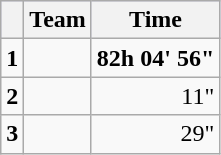<table class="wikitable">
<tr style="background:#ccccff;">
<th></th>
<th>Team</th>
<th>Time</th>
</tr>
<tr>
<td><strong>1</strong></td>
<td><strong></strong></td>
<td align=right><strong>82h 04' 56"</strong></td>
</tr>
<tr>
<td><strong>2</strong></td>
<td></td>
<td align=right>11"</td>
</tr>
<tr>
<td><strong>3</strong></td>
<td></td>
<td align=right>29"</td>
</tr>
</table>
